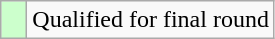<table class="wikitable">
<tr>
<td style="width:10px; background:#cfc"></td>
<td>Qualified for final round</td>
</tr>
</table>
